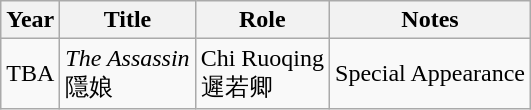<table class="wikitable sortable">
<tr>
<th>Year</th>
<th>Title</th>
<th>Role</th>
<th class="unsortable">Notes</th>
</tr>
<tr>
<td>TBA</td>
<td><em>The Assassin</em><br>隱娘</td>
<td>Chi Ruoqing<br>遲若卿</td>
<td>Special Appearance</td>
</tr>
</table>
